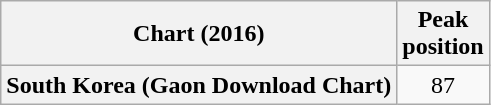<table class="wikitable sortable plainrowheaders" style="text-align:center;">
<tr>
<th>Chart (2016)</th>
<th>Peak<br>position</th>
</tr>
<tr>
<th scope="row">South Korea (Gaon Download Chart)</th>
<td>87</td>
</tr>
</table>
